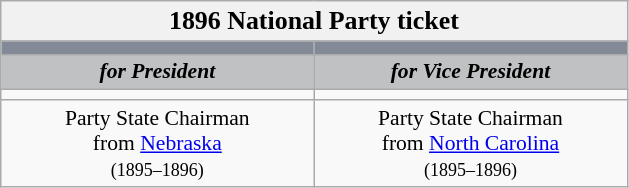<table class="wikitable" style="font-size:90%; text-align:center;">
<tr>
<td style="background:#f1f1f1;" colspan="2"><big><strong>1896 National Party ticket</strong></big></td>
</tr>
<tr>
<th style="width:3em; font-size:135%; background:#838996; width:200px;"><a href='#'></a></th>
<th style="width:3em; font-size:135%; background:#838996; width:200px;"><a href='#'></a></th>
</tr>
<tr style="color:#000; font-size:100%; background:#BFC1C2;">
<td style="width:3em; width:200px;"><strong><em>for President</em></strong></td>
<td style="width:3em; width:200px;"><strong><em>for Vice President</em></strong></td>
</tr>
<tr>
<td></td>
<td></td>
</tr>
<tr>
<td>Party State Chairman<br>from <a href='#'>Nebraska</a><br><small>(1895–1896)</small></td>
<td>Party State Chairman<br>from <a href='#'>North Carolina</a><br><small>(1895–1896)</small></td>
</tr>
</table>
